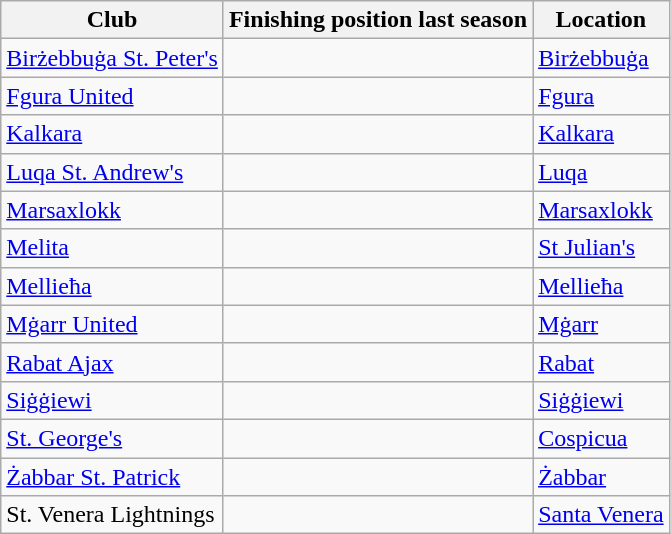<table class="wikitable sortable">
<tr>
<th>Club</th>
<th>Finishing position last season</th>
<th>Location</th>
</tr>
<tr>
<td><a href='#'>Birżebbuġa St. Peter's</a></td>
<td align="center"></td>
<td><a href='#'>Birżebbuġa</a></td>
</tr>
<tr>
<td><a href='#'>Fgura United</a></td>
<td align="center"></td>
<td><a href='#'>Fgura</a></td>
</tr>
<tr>
<td><a href='#'>Kalkara</a></td>
<td align="center"></td>
<td><a href='#'>Kalkara</a></td>
</tr>
<tr>
<td><a href='#'>Luqa St. Andrew's</a></td>
<td align="center"></td>
<td><a href='#'>Luqa</a></td>
</tr>
<tr>
<td><a href='#'>Marsaxlokk</a></td>
<td align="center"></td>
<td><a href='#'>Marsaxlokk</a></td>
</tr>
<tr>
<td><a href='#'>Melita</a></td>
<td align="center"></td>
<td><a href='#'>St Julian's</a></td>
</tr>
<tr>
<td><a href='#'>Mellieħa</a></td>
<td align="center"></td>
<td><a href='#'>Mellieħa</a></td>
</tr>
<tr>
<td><a href='#'>Mġarr United</a></td>
<td align="center"></td>
<td><a href='#'>Mġarr</a></td>
</tr>
<tr>
<td><a href='#'>Rabat Ajax</a></td>
<td align="center"></td>
<td><a href='#'>Rabat</a></td>
</tr>
<tr>
<td><a href='#'>Siġġiewi</a></td>
<td align="center"></td>
<td><a href='#'>Siġġiewi</a></td>
</tr>
<tr>
<td><a href='#'>St. George's</a></td>
<td align="center"></td>
<td><a href='#'>Cospicua</a></td>
</tr>
<tr>
<td><a href='#'>Żabbar St. Patrick</a></td>
<td align="center"></td>
<td><a href='#'>Żabbar</a></td>
</tr>
<tr>
<td>St. Venera Lightnings</td>
<td align="center"></td>
<td><a href='#'>Santa Venera</a></td>
</tr>
</table>
